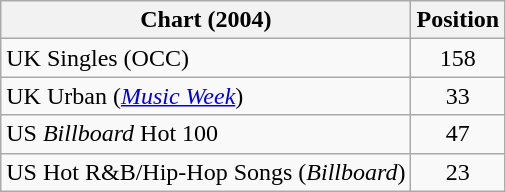<table class="wikitable sortable">
<tr>
<th scope="col">Chart (2004)</th>
<th scope="col">Position</th>
</tr>
<tr>
<td>UK Singles (OCC)</td>
<td style="text-align:center;">158</td>
</tr>
<tr>
<td>UK Urban (<em><a href='#'>Music Week</a></em>)</td>
<td align="center">33</td>
</tr>
<tr>
<td>US <em>Billboard</em> Hot 100</td>
<td style="text-align:center;">47</td>
</tr>
<tr>
<td>US Hot R&B/Hip-Hop Songs (<em>Billboard</em>)</td>
<td style="text-align:center;">23</td>
</tr>
</table>
